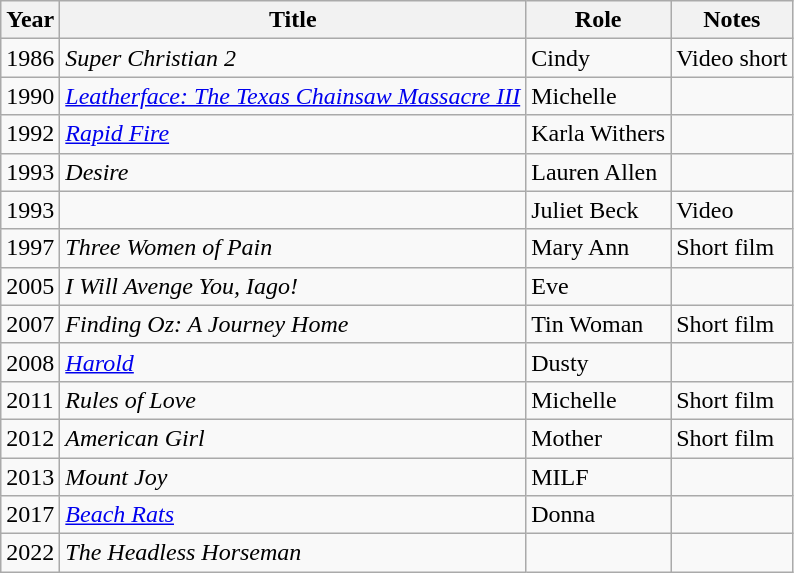<table class="wikitable sortable">
<tr>
<th>Year</th>
<th>Title</th>
<th>Role</th>
<th class="unsortable">Notes</th>
</tr>
<tr>
<td>1986</td>
<td><em>Super Christian 2</em></td>
<td>Cindy</td>
<td>Video short</td>
</tr>
<tr>
<td>1990</td>
<td><em><a href='#'>Leatherface: The Texas Chainsaw Massacre III</a></em></td>
<td>Michelle</td>
<td></td>
</tr>
<tr>
<td>1992</td>
<td><em><a href='#'>Rapid Fire</a></em></td>
<td>Karla Withers</td>
<td></td>
</tr>
<tr>
<td>1993</td>
<td><em>Desire</em></td>
<td>Lauren Allen</td>
<td></td>
</tr>
<tr>
<td>1993</td>
<td><em></em></td>
<td>Juliet Beck</td>
<td>Video</td>
</tr>
<tr>
<td>1997</td>
<td><em>Three Women of Pain</em></td>
<td>Mary Ann</td>
<td>Short film</td>
</tr>
<tr>
<td>2005</td>
<td><em>I Will Avenge You, Iago!</em></td>
<td>Eve</td>
<td></td>
</tr>
<tr>
<td>2007</td>
<td><em>Finding Oz: A Journey Home</em></td>
<td>Tin Woman</td>
<td>Short film</td>
</tr>
<tr>
<td>2008</td>
<td><em><a href='#'>Harold</a></em></td>
<td>Dusty</td>
<td></td>
</tr>
<tr>
<td>2011</td>
<td><em>Rules of Love</em></td>
<td>Michelle</td>
<td>Short film</td>
</tr>
<tr>
<td>2012</td>
<td><em>American Girl</em></td>
<td>Mother</td>
<td>Short film</td>
</tr>
<tr>
<td>2013</td>
<td><em>Mount Joy</em></td>
<td>MILF</td>
<td></td>
</tr>
<tr>
<td>2017</td>
<td><em><a href='#'>Beach Rats</a></em></td>
<td>Donna</td>
<td></td>
</tr>
<tr>
<td>2022</td>
<td><em>The Headless Horseman</em></td>
<td></td>
<td></td>
</tr>
</table>
